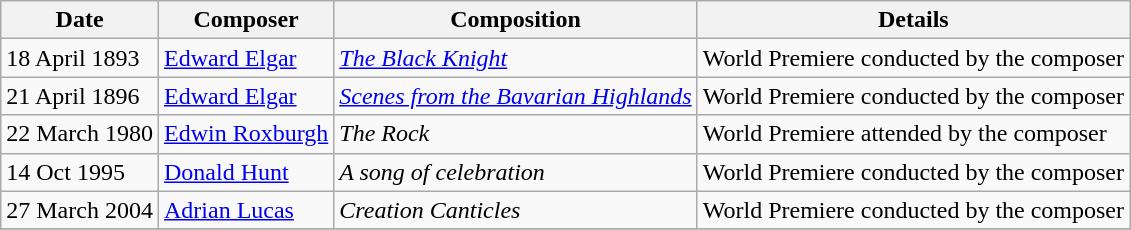<table class="wikitable sortable">
<tr>
<th class="unsortable">Date</th>
<th class="unsortable">Composer</th>
<th class="unsortable">Composition</th>
<th class="unsortable">Details</th>
</tr>
<tr>
<td>18 April 1893</td>
<td><a href='#'>Edward Elgar</a></td>
<td><a href='#'><em>The Black Knight</em></a></td>
<td>World Premiere conducted by the composer</td>
</tr>
<tr>
<td>21 April 1896</td>
<td><a href='#'>Edward Elgar</a></td>
<td><a href='#'><em>Scenes from the Bavarian Highlands</em></a></td>
<td>World Premiere conducted by the composer</td>
</tr>
<tr>
<td>22 March 1980</td>
<td><a href='#'>Edwin Roxburgh</a></td>
<td><em>The Rock</em></td>
<td>World Premiere attended by the composer</td>
</tr>
<tr>
<td>14 Oct 1995</td>
<td><a href='#'>Donald Hunt</a></td>
<td><em>A song of celebration</em></td>
<td>World Premiere conducted by the composer</td>
</tr>
<tr>
<td>27 March 2004</td>
<td><a href='#'>Adrian Lucas</a></td>
<td><em>Creation Canticles</em></td>
<td>World Premiere conducted by the composer</td>
</tr>
<tr>
</tr>
</table>
